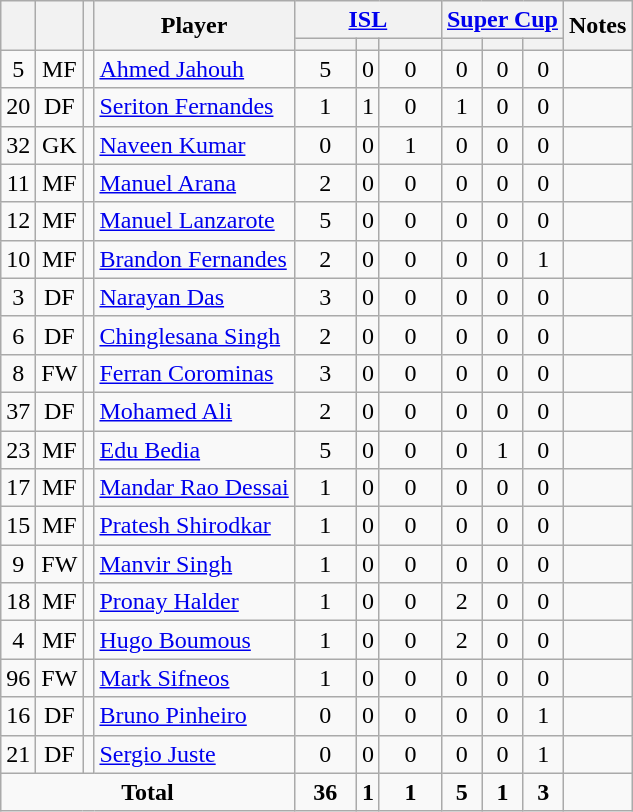<table class="wikitable" style="text-align:center;">
<tr>
<th rowspan="2"></th>
<th rowspan="2"></th>
<th rowspan="2"></th>
<th rowspan="2">Player</th>
<th colspan="3"><a href='#'>ISL</a></th>
<th colspan="3"><a href='#'>Super Cup</a></th>
<th rowspan="2">Notes</th>
</tr>
<tr>
<th width="34;"></th>
<th></th>
<th width="34;"></th>
<th></th>
<th></th>
<th></th>
</tr>
<tr>
<td>5</td>
<td>MF</td>
<td></td>
<td style="text-align:left;"><a href='#'>Ahmed Jahouh</a></td>
<td>5</td>
<td>0</td>
<td>0</td>
<td>0</td>
<td>0</td>
<td>0</td>
<td></td>
</tr>
<tr>
<td>20</td>
<td>DF</td>
<td></td>
<td style="text-align:left;"><a href='#'>Seriton Fernandes</a></td>
<td>1</td>
<td>1</td>
<td>0</td>
<td>1</td>
<td>0</td>
<td>0</td>
<td></td>
</tr>
<tr>
<td>32</td>
<td>GK</td>
<td></td>
<td style="text-align:left;"><a href='#'>Naveen Kumar</a></td>
<td>0</td>
<td>0</td>
<td>1</td>
<td>0</td>
<td>0</td>
<td>0</td>
<td></td>
</tr>
<tr>
<td>11</td>
<td>MF</td>
<td></td>
<td style="text-align:left;"><a href='#'>Manuel Arana</a></td>
<td>2</td>
<td>0</td>
<td>0</td>
<td>0</td>
<td>0</td>
<td>0</td>
<td></td>
</tr>
<tr>
<td>12</td>
<td>MF</td>
<td></td>
<td style="text-align:left;"><a href='#'>Manuel Lanzarote</a></td>
<td>5</td>
<td>0</td>
<td>0</td>
<td>0</td>
<td>0</td>
<td>0</td>
<td></td>
</tr>
<tr>
<td>10</td>
<td>MF</td>
<td></td>
<td style="text-align:left;"><a href='#'>Brandon Fernandes</a></td>
<td>2</td>
<td>0</td>
<td>0</td>
<td>0</td>
<td>0</td>
<td>1</td>
<td></td>
</tr>
<tr>
<td>3</td>
<td>DF</td>
<td></td>
<td style="text-align:left;"><a href='#'>Narayan Das</a></td>
<td>3</td>
<td>0</td>
<td>0</td>
<td>0</td>
<td>0</td>
<td>0</td>
<td></td>
</tr>
<tr>
<td>6</td>
<td>DF</td>
<td></td>
<td style="text-align:left;"><a href='#'>Chinglesana Singh</a></td>
<td>2</td>
<td>0</td>
<td>0</td>
<td>0</td>
<td>0</td>
<td>0</td>
<td></td>
</tr>
<tr>
<td>8</td>
<td>FW</td>
<td></td>
<td style="text-align:left;"><a href='#'>Ferran Corominas</a></td>
<td>3</td>
<td>0</td>
<td>0</td>
<td>0</td>
<td>0</td>
<td>0</td>
<td></td>
</tr>
<tr>
<td>37</td>
<td>DF</td>
<td></td>
<td style="text-align:left;"><a href='#'>Mohamed Ali</a></td>
<td>2</td>
<td>0</td>
<td>0</td>
<td>0</td>
<td>0</td>
<td>0</td>
<td></td>
</tr>
<tr>
<td>23</td>
<td>MF</td>
<td></td>
<td style="text-align:left;"><a href='#'>Edu Bedia</a></td>
<td>5</td>
<td>0</td>
<td>0</td>
<td>0</td>
<td>1</td>
<td>0</td>
<td></td>
</tr>
<tr>
<td>17</td>
<td>MF</td>
<td></td>
<td style="text-align:left;"><a href='#'>Mandar Rao Dessai</a></td>
<td>1</td>
<td>0</td>
<td>0</td>
<td>0</td>
<td>0</td>
<td>0</td>
<td></td>
</tr>
<tr>
<td>15</td>
<td>MF</td>
<td></td>
<td style="text-align:left;"><a href='#'>Pratesh Shirodkar</a></td>
<td>1</td>
<td>0</td>
<td>0</td>
<td>0</td>
<td>0</td>
<td>0</td>
<td></td>
</tr>
<tr>
<td>9</td>
<td>FW</td>
<td></td>
<td style="text-align:left;"><a href='#'>Manvir Singh</a></td>
<td>1</td>
<td>0</td>
<td>0</td>
<td>0</td>
<td>0</td>
<td>0</td>
<td></td>
</tr>
<tr>
<td>18</td>
<td>MF</td>
<td></td>
<td style="text-align:left;"><a href='#'>Pronay Halder</a></td>
<td>1</td>
<td>0</td>
<td>0</td>
<td>2</td>
<td>0</td>
<td>0</td>
<td></td>
</tr>
<tr>
<td>4</td>
<td>MF</td>
<td></td>
<td style="text-align:left;"><a href='#'>Hugo Boumous</a></td>
<td>1</td>
<td>0</td>
<td>0</td>
<td>2</td>
<td>0</td>
<td>0</td>
<td></td>
</tr>
<tr>
<td>96</td>
<td>FW</td>
<td></td>
<td style="text-align:left;"><a href='#'>Mark Sifneos</a></td>
<td>1</td>
<td>0</td>
<td>0</td>
<td>0</td>
<td>0</td>
<td>0</td>
<td></td>
</tr>
<tr>
<td>16</td>
<td>DF</td>
<td></td>
<td style="text-align:left;"><a href='#'>Bruno Pinheiro</a></td>
<td>0</td>
<td>0</td>
<td>0</td>
<td>0</td>
<td>0</td>
<td>1</td>
<td></td>
</tr>
<tr>
<td>21</td>
<td>DF</td>
<td></td>
<td style="text-align:left;"><a href='#'>Sergio Juste</a></td>
<td>0</td>
<td>0</td>
<td>0</td>
<td>0</td>
<td>0</td>
<td>1</td>
<td></td>
</tr>
<tr>
<td colspan="4"><strong>Total</strong></td>
<td><strong>36</strong></td>
<td><strong>1</strong></td>
<td><strong>1</strong></td>
<td><strong>5</strong></td>
<td><strong>1</strong></td>
<td><strong>3</strong></td>
<td></td>
</tr>
</table>
